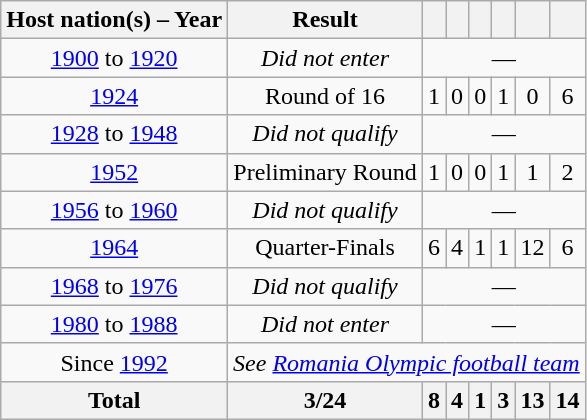<table class="wikitable" style="text-align:center">
<tr>
<th>Host nation(s) – Year</th>
<th>Result</th>
<th></th>
<th></th>
<th></th>
<th></th>
<th></th>
<th></th>
</tr>
<tr>
<td><a href='#'>1900</a> to <a href='#'>1920</a></td>
<td><em>Did not enter</em></td>
<td colspan="6">—</td>
</tr>
<tr>
<td> <a href='#'>1924</a></td>
<td>Round of 16</td>
<td>1</td>
<td>0</td>
<td>0</td>
<td>1</td>
<td>0</td>
<td>6</td>
</tr>
<tr>
<td><a href='#'>1928</a> to <a href='#'>1948</a></td>
<td><em>Did not qualify</em></td>
<td colspan="6">—</td>
</tr>
<tr>
<td> <a href='#'>1952</a></td>
<td>Preliminary Round</td>
<td>1</td>
<td>0</td>
<td>0</td>
<td>1</td>
<td>1</td>
<td>2</td>
</tr>
<tr>
<td><a href='#'>1956</a> to <a href='#'>1960</a></td>
<td><em>Did not qualify</em></td>
<td colspan="6">—</td>
</tr>
<tr>
<td> <a href='#'>1964</a></td>
<td>Quarter-Finals</td>
<td>6</td>
<td>4</td>
<td>1</td>
<td>1</td>
<td>12</td>
<td>6</td>
</tr>
<tr>
<td><a href='#'>1968</a> to <a href='#'>1976</a></td>
<td><em>Did not qualify</em></td>
<td colspan="6">—</td>
</tr>
<tr>
<td><a href='#'>1980</a> to <a href='#'>1988</a></td>
<td><em>Did not enter</em></td>
<td colspan="6">—</td>
</tr>
<tr>
<td>Since <a href='#'>1992</a></td>
<td colspan=7><em>See <a href='#'>Romania Olympic football team</a></em></td>
</tr>
<tr>
<th>Total</th>
<th>3/24</th>
<th>8</th>
<th>4</th>
<th>1</th>
<th>3</th>
<th>13</th>
<th>14</th>
</tr>
</table>
